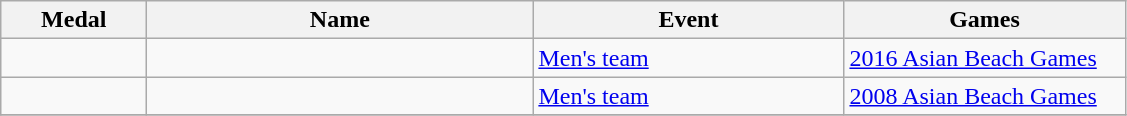<table class="wikitable sortable" style="font-size:100%">
<tr>
<th width="90">Medal</th>
<th width="250">Name</th>
<th width="200">Event</th>
<th width="180">Games</th>
</tr>
<tr>
<td></td>
<td></td>
<td><a href='#'>Men's team</a></td>
<td><a href='#'>2016 Asian Beach Games</a></td>
</tr>
<tr>
<td></td>
<td></td>
<td><a href='#'>Men's team</a></td>
<td><a href='#'>2008 Asian Beach Games</a></td>
</tr>
<tr>
</tr>
</table>
